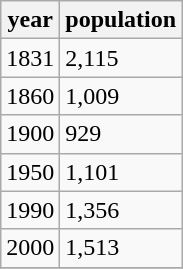<table class="wikitable">
<tr>
<th>year</th>
<th>population</th>
</tr>
<tr>
<td>1831</td>
<td>2,115</td>
</tr>
<tr>
<td>1860</td>
<td>1,009 </td>
</tr>
<tr>
<td>1900</td>
<td>929</td>
</tr>
<tr>
<td>1950</td>
<td>1,101</td>
</tr>
<tr>
<td>1990</td>
<td>1,356</td>
</tr>
<tr>
<td>2000</td>
<td>1,513</td>
</tr>
<tr>
</tr>
</table>
